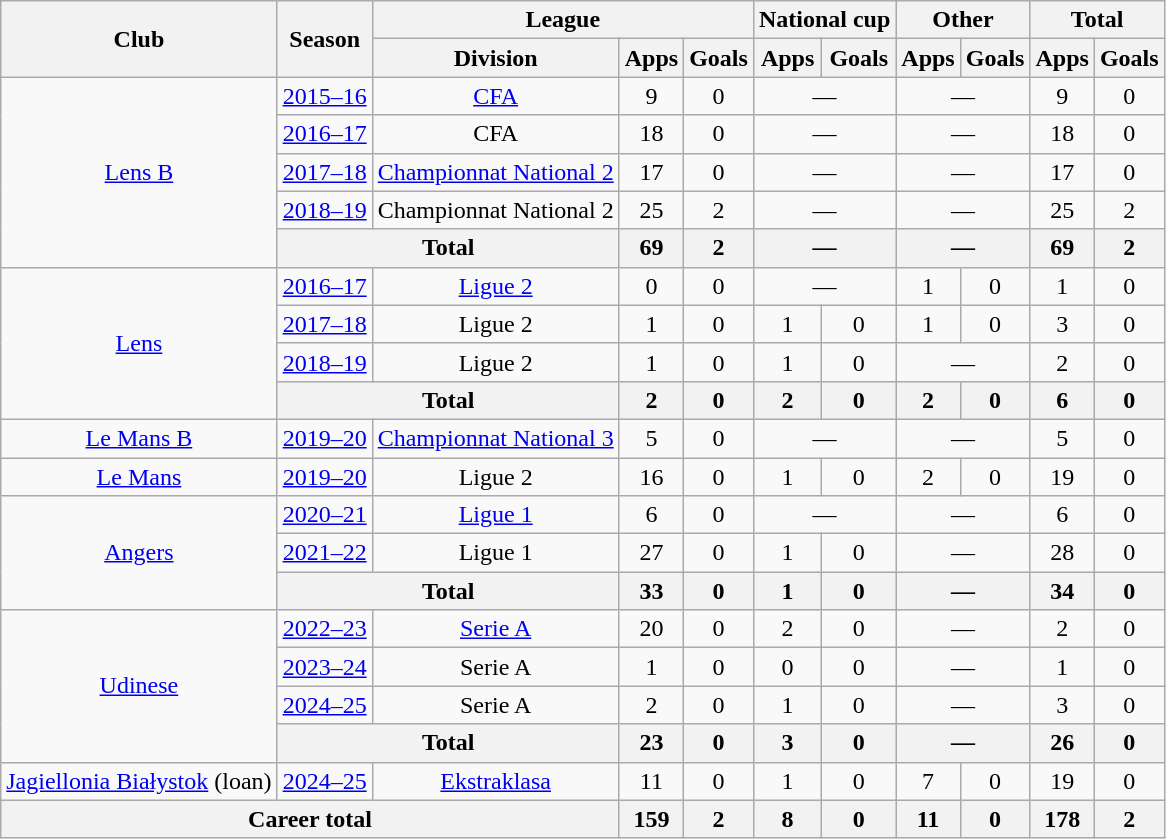<table class="wikitable" style="text-align: center">
<tr>
<th rowspan="2">Club</th>
<th rowspan="2">Season</th>
<th colspan="3">League</th>
<th colspan="2">National cup</th>
<th colspan="2">Other</th>
<th colspan="2">Total</th>
</tr>
<tr>
<th>Division</th>
<th>Apps</th>
<th>Goals</th>
<th>Apps</th>
<th>Goals</th>
<th>Apps</th>
<th>Goals</th>
<th>Apps</th>
<th>Goals</th>
</tr>
<tr>
<td rowspan="5"><a href='#'>Lens B</a></td>
<td><a href='#'>2015–16</a></td>
<td><a href='#'>CFA</a></td>
<td>9</td>
<td>0</td>
<td colspan="2">—</td>
<td colspan="2">—</td>
<td>9</td>
<td>0</td>
</tr>
<tr>
<td><a href='#'>2016–17</a></td>
<td>CFA</td>
<td>18</td>
<td>0</td>
<td colspan="2">—</td>
<td colspan="2">—</td>
<td>18</td>
<td>0</td>
</tr>
<tr>
<td><a href='#'>2017–18</a></td>
<td><a href='#'>Championnat National 2</a></td>
<td>17</td>
<td>0</td>
<td colspan="2">—</td>
<td colspan="2">—</td>
<td>17</td>
<td>0</td>
</tr>
<tr>
<td><a href='#'>2018–19</a></td>
<td>Championnat National 2</td>
<td>25</td>
<td>2</td>
<td colspan="2">—</td>
<td colspan="2">—</td>
<td>25</td>
<td>2</td>
</tr>
<tr>
<th colspan="2">Total</th>
<th>69</th>
<th>2</th>
<th colspan="2">—</th>
<th colspan="2">—</th>
<th>69</th>
<th>2</th>
</tr>
<tr>
<td rowspan="4"><a href='#'>Lens</a></td>
<td><a href='#'>2016–17</a></td>
<td><a href='#'>Ligue 2</a></td>
<td>0</td>
<td>0</td>
<td colspan="2">—</td>
<td>1</td>
<td>0</td>
<td>1</td>
<td>0</td>
</tr>
<tr>
<td><a href='#'>2017–18</a></td>
<td>Ligue 2</td>
<td>1</td>
<td>0</td>
<td>1</td>
<td>0</td>
<td>1</td>
<td>0</td>
<td>3</td>
<td>0</td>
</tr>
<tr>
<td><a href='#'>2018–19</a></td>
<td>Ligue 2</td>
<td>1</td>
<td>0</td>
<td>1</td>
<td>0</td>
<td colspan="2">—</td>
<td>2</td>
<td>0</td>
</tr>
<tr>
<th colspan="2">Total</th>
<th>2</th>
<th>0</th>
<th>2</th>
<th>0</th>
<th>2</th>
<th>0</th>
<th>6</th>
<th>0</th>
</tr>
<tr>
<td><a href='#'>Le Mans B</a></td>
<td><a href='#'>2019–20</a></td>
<td><a href='#'>Championnat National 3</a></td>
<td>5</td>
<td>0</td>
<td colspan="2">—</td>
<td colspan="2">—</td>
<td>5</td>
<td>0</td>
</tr>
<tr>
<td><a href='#'>Le Mans</a></td>
<td><a href='#'>2019–20</a></td>
<td>Ligue 2</td>
<td>16</td>
<td>0</td>
<td>1</td>
<td>0</td>
<td>2</td>
<td>0</td>
<td>19</td>
<td>0</td>
</tr>
<tr>
<td rowspan="3"><a href='#'>Angers</a></td>
<td><a href='#'>2020–21</a></td>
<td><a href='#'>Ligue 1</a></td>
<td>6</td>
<td>0</td>
<td colspan="2">—</td>
<td colspan="2">—</td>
<td>6</td>
<td>0</td>
</tr>
<tr>
<td><a href='#'>2021–22</a></td>
<td>Ligue 1</td>
<td>27</td>
<td>0</td>
<td>1</td>
<td>0</td>
<td colspan="2">—</td>
<td>28</td>
<td>0</td>
</tr>
<tr>
<th colspan="2">Total</th>
<th>33</th>
<th>0</th>
<th>1</th>
<th>0</th>
<th colspan="2">—</th>
<th>34</th>
<th>0</th>
</tr>
<tr>
<td rowspan="4"><a href='#'>Udinese</a></td>
<td><a href='#'>2022–23</a></td>
<td><a href='#'>Serie A</a></td>
<td>20</td>
<td>0</td>
<td>2</td>
<td>0</td>
<td colspan="2">—</td>
<td>2</td>
<td>0</td>
</tr>
<tr>
<td><a href='#'>2023–24</a></td>
<td>Serie A</td>
<td>1</td>
<td>0</td>
<td>0</td>
<td>0</td>
<td colspan="2">—</td>
<td>1</td>
<td>0</td>
</tr>
<tr>
<td><a href='#'>2024–25</a></td>
<td>Serie A</td>
<td>2</td>
<td>0</td>
<td>1</td>
<td>0</td>
<td colspan="2">—</td>
<td>3</td>
<td>0</td>
</tr>
<tr>
<th colspan="2">Total</th>
<th>23</th>
<th>0</th>
<th>3</th>
<th>0</th>
<th colspan="2">—</th>
<th>26</th>
<th>0</th>
</tr>
<tr>
<td><a href='#'>Jagiellonia Białystok</a> (loan)</td>
<td><a href='#'>2024–25</a></td>
<td><a href='#'>Ekstraklasa</a></td>
<td>11</td>
<td>0</td>
<td>1</td>
<td>0</td>
<td>7</td>
<td>0</td>
<td>19</td>
<td>0</td>
</tr>
<tr>
<th colspan="3">Career total</th>
<th>159</th>
<th>2</th>
<th>8</th>
<th>0</th>
<th>11</th>
<th>0</th>
<th>178</th>
<th>2</th>
</tr>
</table>
